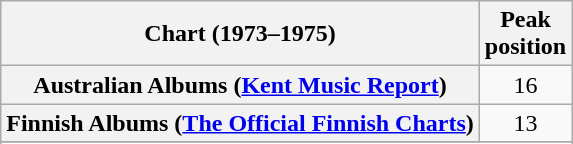<table class="wikitable sortable plainrowheaders">
<tr>
<th>Chart (1973–1975)</th>
<th>Peak<br>position</th>
</tr>
<tr>
<th scope="row">Australian Albums (<a href='#'>Kent Music Report</a>)</th>
<td align="center">16</td>
</tr>
<tr>
<th scope="row">Finnish Albums (<a href='#'>The Official Finnish Charts</a>)</th>
<td align="center">13</td>
</tr>
<tr>
</tr>
<tr>
</tr>
<tr>
</tr>
</table>
